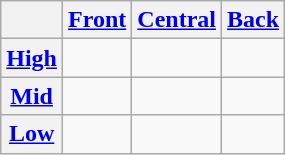<table class="wikitable" style="text-align:center">
<tr>
<th></th>
<th><a href='#'>Front</a></th>
<th><a href='#'>Central</a></th>
<th><a href='#'>Back</a></th>
</tr>
<tr>
<th><a href='#'>High</a></th>
<td></td>
<td></td>
<td></td>
</tr>
<tr>
<th><a href='#'>Mid</a></th>
<td></td>
<td></td>
<td></td>
</tr>
<tr>
<th><a href='#'>Low</a></th>
<td></td>
<td></td>
<td></td>
</tr>
</table>
